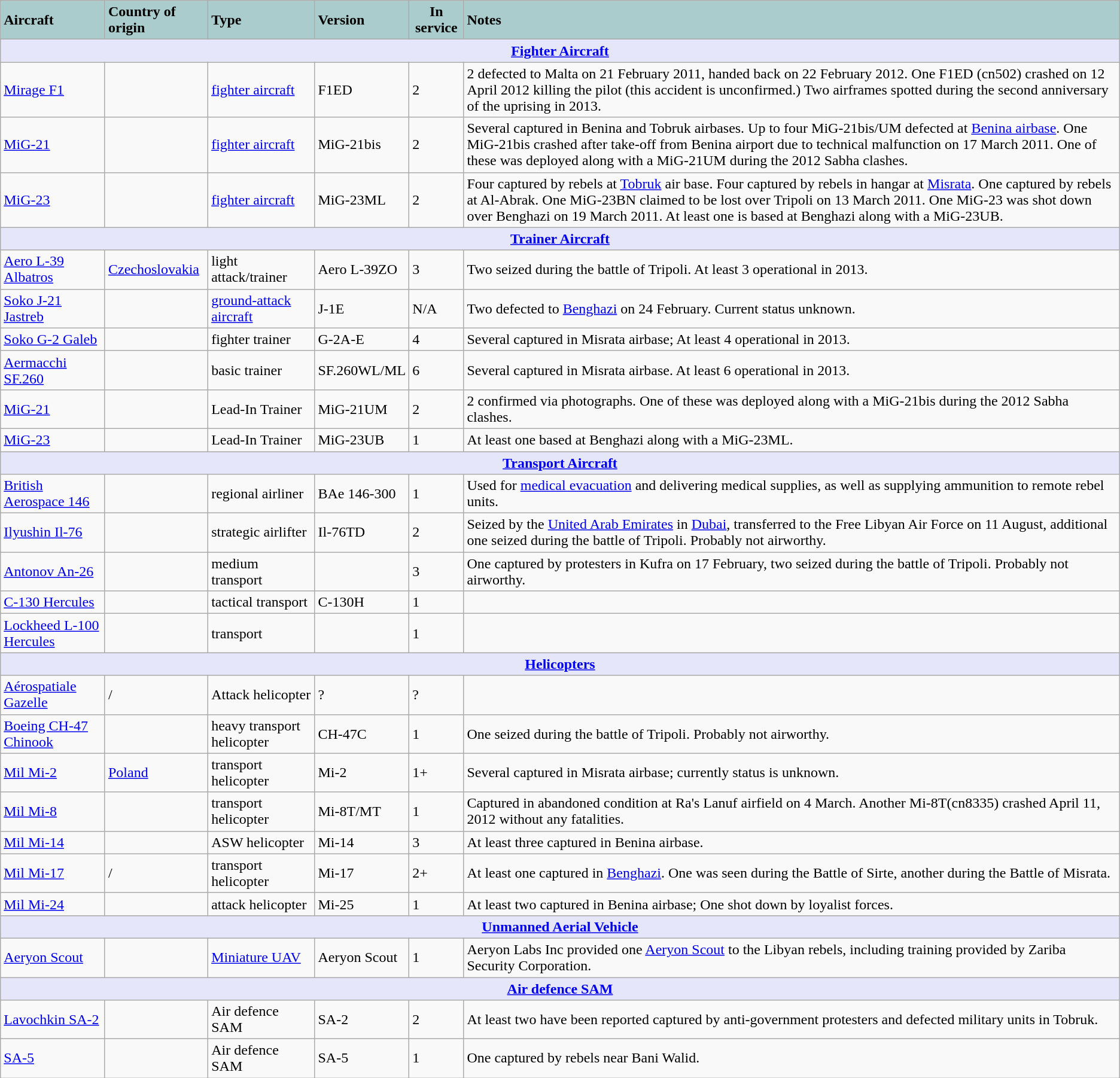<table class="wikitable">
<tr>
<th style="text-align: left; background: #aacccc;">Aircraft</th>
<th style="text-align: left; background: #aacccc;">Country of origin</th>
<th style="text-align: left; background: #aacccc;">Type</th>
<th style="text-align: left; background: #aacccc;">Version</th>
<th style="text-align: center; background: #aacccc;">In service</th>
<th style="text-align: left; background: #aacccc;">Notes</th>
</tr>
<tr ---->
<th style="align: center; background: lavender;" colspan="6"><strong><a href='#'>Fighter Aircraft</a></strong></th>
</tr>
<tr ---->
<td><a href='#'>Mirage F1</a></td>
<td></td>
<td><a href='#'>fighter aircraft</a></td>
<td>F1ED</td>
<td>2</td>
<td>2 defected to Malta on 21 February 2011, handed back on 22 February 2012. One F1ED (cn502) crashed on 12 April 2012 killing the pilot (this accident is unconfirmed.) Two airframes spotted during the second anniversary of the uprising in 2013.</td>
</tr>
<tr ---->
<td><a href='#'>MiG-21</a></td>
<td></td>
<td><a href='#'>fighter aircraft</a></td>
<td>MiG‑21bis</td>
<td>2</td>
<td>Several captured in Benina and Tobruk airbases. Up to four MiG-21bis/UM defected at <a href='#'>Benina airbase</a>. One MiG-21bis crashed after take-off from Benina airport due to technical malfunction on 17 March 2011. One of these was deployed along with a MiG-21UM during the 2012 Sabha clashes.</td>
</tr>
<tr ---->
<td><a href='#'>MiG-23</a></td>
<td></td>
<td><a href='#'>fighter aircraft</a></td>
<td>MiG‑23ML</td>
<td>2</td>
<td>Four captured by rebels at <a href='#'>Tobruk</a> air base. Four captured by rebels in hangar at <a href='#'>Misrata</a>. One captured by rebels at Al-Abrak. One MiG-23BN claimed to be lost over Tripoli on 13 March 2011. One MiG-23 was shot down over Benghazi on 19 March 2011. At least one is based at Benghazi along with a MiG-23UB.</td>
</tr>
<tr ---->
<th colspan="6" style="align: center; background: lavender;"><strong><a href='#'>Trainer Aircraft</a></strong></th>
</tr>
<tr ---->
<td><a href='#'>Aero L-39 Albatros</a></td>
<td> <a href='#'>Czechoslovakia</a></td>
<td>light attack/trainer</td>
<td>Aero L-39ZO</td>
<td>3</td>
<td>Two seized during the battle of Tripoli. At least 3 operational in 2013.</td>
</tr>
<tr ---->
<td><a href='#'>Soko J-21 Jastreb</a></td>
<td></td>
<td><a href='#'>ground-attack aircraft</a></td>
<td>J-1E</td>
<td>N/A</td>
<td>Two defected to <a href='#'>Benghazi</a> on 24 February. Current status unknown.</td>
</tr>
<tr ---->
<td><a href='#'>Soko G-2 Galeb</a></td>
<td></td>
<td>fighter trainer</td>
<td>G-2A-E</td>
<td>4</td>
<td>Several captured in Misrata airbase; At least 4 operational in 2013.</td>
</tr>
<tr ---->
<td><a href='#'>Aermacchi SF.260</a></td>
<td></td>
<td>basic trainer</td>
<td>SF.260WL/ML</td>
<td>6</td>
<td>Several captured in Misrata airbase. At least 6 operational in 2013.</td>
</tr>
<tr ---->
<td><a href='#'>MiG-21</a></td>
<td></td>
<td>Lead-In Trainer</td>
<td>MiG-21UM</td>
<td>2</td>
<td>2 confirmed via photographs. One of these was deployed along with a MiG-21bis during the 2012 Sabha clashes.</td>
</tr>
<tr ---->
<td><a href='#'>MiG-23</a></td>
<td></td>
<td>Lead-In Trainer</td>
<td>MiG-23UB</td>
<td>1</td>
<td>At least one based at Benghazi along with a MiG-23ML.</td>
</tr>
<tr ---->
<th style="align: center; background: lavender;" colspan="6"><strong><a href='#'>Transport Aircraft</a></strong></th>
</tr>
<tr ---->
<td><a href='#'>British Aerospace 146</a></td>
<td></td>
<td>regional airliner</td>
<td>BAe 146-300</td>
<td>1</td>
<td>Used for <a href='#'>medical evacuation</a> and delivering medical supplies, as well as supplying ammunition to remote rebel units.</td>
</tr>
<tr ---->
<td><a href='#'>Ilyushin Il-76</a></td>
<td></td>
<td>strategic airlifter</td>
<td>Il-76TD</td>
<td>2</td>
<td>Seized by the <a href='#'>United Arab Emirates</a> in <a href='#'>Dubai</a>, transferred to the Free Libyan Air Force on 11 August, additional one seized during the battle of Tripoli. Probably not airworthy.</td>
</tr>
<tr ---->
<td><a href='#'>Antonov An-26</a></td>
<td></td>
<td>medium transport</td>
<td></td>
<td>3</td>
<td>One captured by protesters in Kufra on 17 February, two seized during the battle of Tripoli. Probably not airworthy.</td>
</tr>
<tr ---->
<td><a href='#'>C-130 Hercules</a></td>
<td></td>
<td>tactical transport</td>
<td>C-130H</td>
<td>1</td>
<td></td>
</tr>
<tr ---->
<td><a href='#'>Lockheed L-100 Hercules</a></td>
<td></td>
<td>transport</td>
<td></td>
<td>1</td>
<td></td>
</tr>
<tr ---->
<th style="align: center; background: lavender;" colspan="6"><strong><a href='#'>Helicopters</a></strong></th>
</tr>
<tr ---->
<td><a href='#'>Aérospatiale Gazelle</a></td>
<td> /<br></td>
<td>Attack helicopter</td>
<td>?</td>
<td>?</td>
<td></td>
</tr>
<tr ---->
<td><a href='#'>Boeing CH-47 Chinook</a></td>
<td></td>
<td>heavy transport helicopter</td>
<td>CH-47C</td>
<td>1</td>
<td>One seized during the battle of Tripoli. Probably not airworthy.</td>
</tr>
<tr ---->
<td><a href='#'>Mil Mi-2</a></td>
<td> <a href='#'>Poland</a></td>
<td>transport helicopter</td>
<td>Mi-2</td>
<td>1+</td>
<td>Several captured in Misrata airbase; currently status is unknown.</td>
</tr>
<tr ---->
<td><a href='#'>Mil Mi-8</a></td>
<td></td>
<td>transport helicopter</td>
<td>Mi-8T/MT</td>
<td>1</td>
<td>Captured in abandoned condition at Ra's Lanuf airfield on 4 March. Another Mi-8T(cn8335) crashed April 11, 2012 without any fatalities.</td>
</tr>
<tr ---->
<td><a href='#'>Mil Mi-14</a></td>
<td></td>
<td>ASW helicopter</td>
<td>Mi-14</td>
<td>3</td>
<td>At least three captured in Benina airbase.</td>
</tr>
<tr ---->
<td><a href='#'>Mil Mi-17</a></td>
<td>/</td>
<td>transport helicopter</td>
<td>Mi-17</td>
<td>2+</td>
<td>At least one captured in <a href='#'>Benghazi</a>. One was seen during the Battle of Sirte, another during the Battle of Misrata.</td>
</tr>
<tr ---->
<td><a href='#'>Mil Mi-24</a></td>
<td></td>
<td>attack helicopter</td>
<td>Mi-25</td>
<td>1</td>
<td>At least two captured in Benina airbase; One shot down by loyalist forces.</td>
</tr>
<tr ---->
<th style="align: center; background: lavender;" colspan="6"><strong><a href='#'>Unmanned Aerial Vehicle</a></strong></th>
</tr>
<tr ---->
<td><a href='#'>Aeryon Scout</a></td>
<td></td>
<td><a href='#'>Miniature UAV</a></td>
<td>Aeryon Scout</td>
<td>1 </td>
<td>Aeryon Labs Inc provided one <a href='#'>Aeryon Scout</a> to the Libyan rebels, including training provided by Zariba Security Corporation.</td>
</tr>
<tr ---->
<th style="align: center; background: lavender;" colspan="6"><strong><a href='#'>Air defence SAM</a></strong></th>
</tr>
<tr ---->
<td><a href='#'>Lavochkin SA-2</a></td>
<td></td>
<td>Air defence SAM</td>
<td>SA-2</td>
<td>2</td>
<td>At least two have been reported captured by anti-government protesters and defected military units in Tobruk.</td>
</tr>
<tr ---->
<td><a href='#'>SA-5</a></td>
<td></td>
<td>Air defence SAM</td>
<td>SA-5</td>
<td>1</td>
<td>One captured by rebels near Bani Walid.</td>
</tr>
</table>
